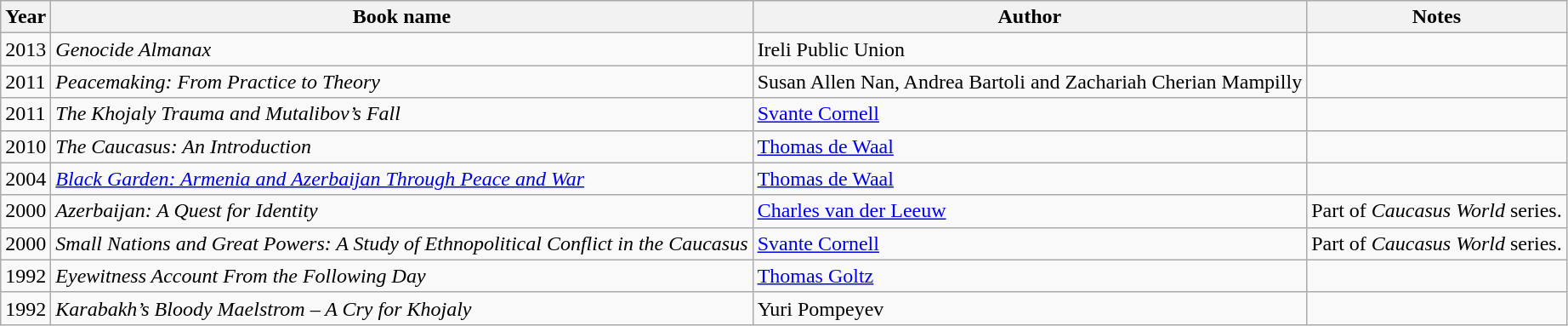<table class="wikitable">
<tr>
<th>Year</th>
<th>Book name</th>
<th>Author</th>
<th>Notes</th>
</tr>
<tr>
<td>2013</td>
<td><em>Genocide Almanax</em></td>
<td>Ireli Public Union</td>
<td></td>
</tr>
<tr>
<td>2011</td>
<td><em>Peacemaking: From Practice to Theory</em></td>
<td>Susan Allen Nan, Andrea Bartoli and Zachariah Cherian Mampilly</td>
<td></td>
</tr>
<tr>
<td>2011</td>
<td><em>The Khojaly Trauma and Mutalibov’s Fall</em></td>
<td><a href='#'>Svante Cornell</a></td>
<td></td>
</tr>
<tr>
<td>2010</td>
<td><em>The Caucasus: An Introduction</em></td>
<td><a href='#'>Thomas de Waal</a></td>
<td></td>
</tr>
<tr>
<td>2004</td>
<td><em><a href='#'>Black Garden: Armenia and Azerbaijan Through Peace and War</a></em></td>
<td><a href='#'>Thomas de Waal</a></td>
<td></td>
</tr>
<tr>
<td>2000</td>
<td><em>Azerbaijan: A Quest for Identity</em></td>
<td><a href='#'>Charles van der Leeuw</a></td>
<td>Part of <em>Caucasus World</em> series.</td>
</tr>
<tr>
<td>2000</td>
<td><em>Small Nations and Great Powers: A Study of Ethnopolitical Conflict in the Caucasus</em></td>
<td><a href='#'>Svante Cornell</a></td>
<td>Part of <em>Caucasus World</em> series.</td>
</tr>
<tr>
<td>1992</td>
<td><em>Eyewitness Account From the Following Day</em></td>
<td><a href='#'>Thomas Goltz</a></td>
<td></td>
</tr>
<tr>
<td>1992</td>
<td><em>Karabakh’s Bloody Maelstrom – A Cry for Khojaly</em></td>
<td>Yuri Pompeyev</td>
<td></td>
</tr>
</table>
